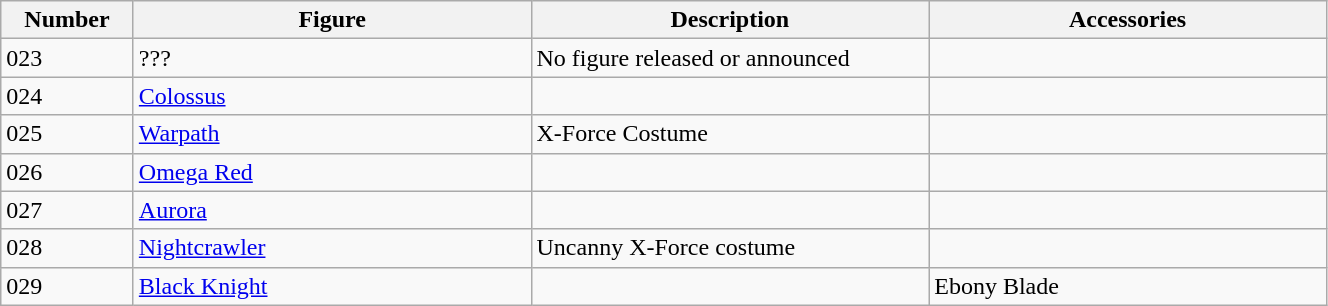<table class="wikitable" width="70%">
<tr>
<th width=10%>Number</th>
<th width=30%>Figure</th>
<th width=30%>Description</th>
<th width=30%>Accessories</th>
</tr>
<tr>
<td>023</td>
<td>???</td>
<td>No figure released or announced</td>
<td></td>
</tr>
<tr>
<td>024</td>
<td><a href='#'>Colossus</a></td>
<td></td>
<td></td>
</tr>
<tr>
<td>025</td>
<td><a href='#'>Warpath</a></td>
<td>X-Force Costume</td>
<td></td>
</tr>
<tr>
<td>026</td>
<td><a href='#'>Omega Red</a></td>
<td></td>
<td></td>
</tr>
<tr>
<td>027</td>
<td><a href='#'>Aurora</a></td>
<td></td>
<td></td>
</tr>
<tr>
<td>028</td>
<td><a href='#'>Nightcrawler</a></td>
<td>Uncanny X-Force costume</td>
<td></td>
</tr>
<tr>
<td>029</td>
<td><a href='#'>Black Knight</a></td>
<td></td>
<td>Ebony Blade</td>
</tr>
</table>
